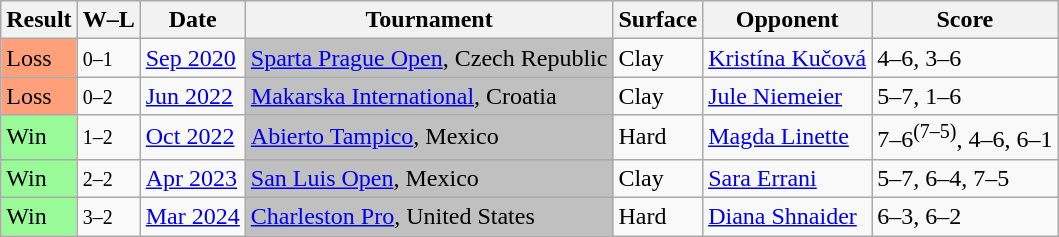<table class="sortable wikitable">
<tr>
<th>Result</th>
<th class="unsortable">W–L</th>
<th>Date</th>
<th>Tournament</th>
<th>Surface</th>
<th>Opponent</th>
<th class="unsortable">Score</th>
</tr>
<tr>
<td bgcolor=FFA07A>Loss</td>
<td><small>0–1</small></td>
<td><a href='#'>Sep 2020</a></td>
<td style="background:silver;"><a href='#'>Sparta Prague Open</a>, Czech Republic</td>
<td>Clay</td>
<td> <a href='#'>Kristína Kučová</a></td>
<td>4–6, 3–6</td>
</tr>
<tr>
<td bgcolor=FFA07A>Loss</td>
<td><small>0–2</small></td>
<td><a href='#'>Jun 2022</a></td>
<td style="background:silver;"><a href='#'>Makarska International</a>, Croatia</td>
<td>Clay</td>
<td> <a href='#'>Jule Niemeier</a></td>
<td>5–7, 1–6</td>
</tr>
<tr>
<td style="background:#98fb98;">Win</td>
<td><small>1–2</small></td>
<td><a href='#'>Oct 2022</a></td>
<td style="background:silver;"><a href='#'>Abierto Tampico</a>, Mexico</td>
<td>Hard</td>
<td> <a href='#'>Magda Linette</a></td>
<td>7–6<sup>(7–5)</sup>, 4–6, 6–1</td>
</tr>
<tr>
<td bgcolor=98FB98>Win</td>
<td><small>2–2</small></td>
<td><a href='#'>Apr 2023</a></td>
<td style="background:silver;"><a href='#'>San Luis Open</a>, Mexico</td>
<td>Clay</td>
<td> <a href='#'>Sara Errani</a></td>
<td>5–7, 6–4, 7–5</td>
</tr>
<tr>
<td style="background:#98fb98;">Win</td>
<td><small>3–2</small></td>
<td><a href='#'>Mar 2024</a></td>
<td style="background:silver;"><a href='#'>Charleston Pro</a>, United States</td>
<td>Hard</td>
<td> <a href='#'>Diana Shnaider</a></td>
<td>6–3, 6–2</td>
</tr>
</table>
